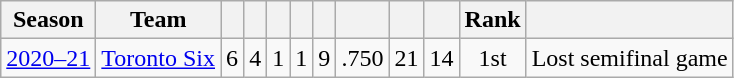<table class="wikitable" style="text-align:center">
<tr>
<th class="unsortable">Season</th>
<th class="unsortable">Team</th>
<th></th>
<th></th>
<th></th>
<th></th>
<th></th>
<th></th>
<th></th>
<th></th>
<th>Rank</th>
<th></th>
</tr>
<tr>
<td><a href='#'>2020–21</a></td>
<td align=left><a href='#'>Toronto Six</a></td>
<td>6</td>
<td>4</td>
<td>1</td>
<td>1</td>
<td>9</td>
<td>.750</td>
<td>21</td>
<td>14</td>
<td>1st</td>
<td align=left>Lost semifinal game</td>
</tr>
</table>
